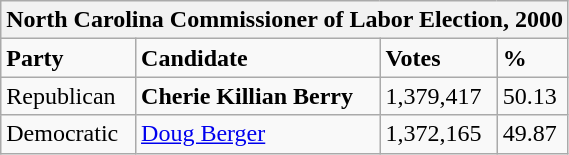<table class="wikitable">
<tr>
<th colspan="4">North Carolina Commissioner of Labor Election, 2000</th>
</tr>
<tr>
<td><strong>Party</strong></td>
<td><strong>Candidate</strong></td>
<td><strong>Votes</strong></td>
<td><strong>%</strong></td>
</tr>
<tr>
<td>Republican</td>
<td><strong>Cherie Killian Berry</strong></td>
<td>1,379,417</td>
<td>50.13</td>
</tr>
<tr>
<td>Democratic</td>
<td><a href='#'>Doug Berger</a></td>
<td>1,372,165</td>
<td>49.87</td>
</tr>
</table>
